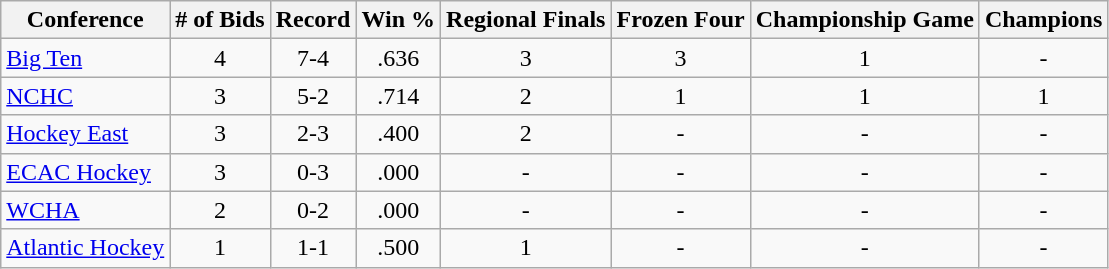<table class="wikitable sortable">
<tr>
<th>Conference</th>
<th># of Bids</th>
<th>Record</th>
<th>Win %</th>
<th>Regional Finals</th>
<th>Frozen Four</th>
<th>Championship Game</th>
<th>Champions</th>
</tr>
<tr style="text-align:center;">
<td align="left"><a href='#'>Big Ten</a></td>
<td>4</td>
<td>7-4</td>
<td>.636</td>
<td>3</td>
<td>3</td>
<td>1</td>
<td>-</td>
</tr>
<tr style="text-align:center;">
<td align="left"><a href='#'>NCHC</a></td>
<td>3</td>
<td>5-2</td>
<td>.714</td>
<td>2</td>
<td>1</td>
<td>1</td>
<td>1</td>
</tr>
<tr style="text-align:center;">
<td align="left"><a href='#'>Hockey East</a></td>
<td>3</td>
<td>2-3</td>
<td>.400</td>
<td>2</td>
<td>-</td>
<td>-</td>
<td>-</td>
</tr>
<tr style="text-align:center;">
<td align="left"><a href='#'>ECAC Hockey</a></td>
<td>3</td>
<td>0-3</td>
<td>.000</td>
<td>-</td>
<td>-</td>
<td>-</td>
<td>-</td>
</tr>
<tr style="text-align:center;">
<td align="left"><a href='#'>WCHA</a></td>
<td>2</td>
<td>0-2</td>
<td>.000</td>
<td>-</td>
<td>-</td>
<td>-</td>
<td>-</td>
</tr>
<tr style="text-align:center;">
<td align="left"><a href='#'>Atlantic Hockey</a></td>
<td>1</td>
<td>1-1</td>
<td>.500</td>
<td>1</td>
<td>-</td>
<td>-</td>
<td>-</td>
</tr>
</table>
